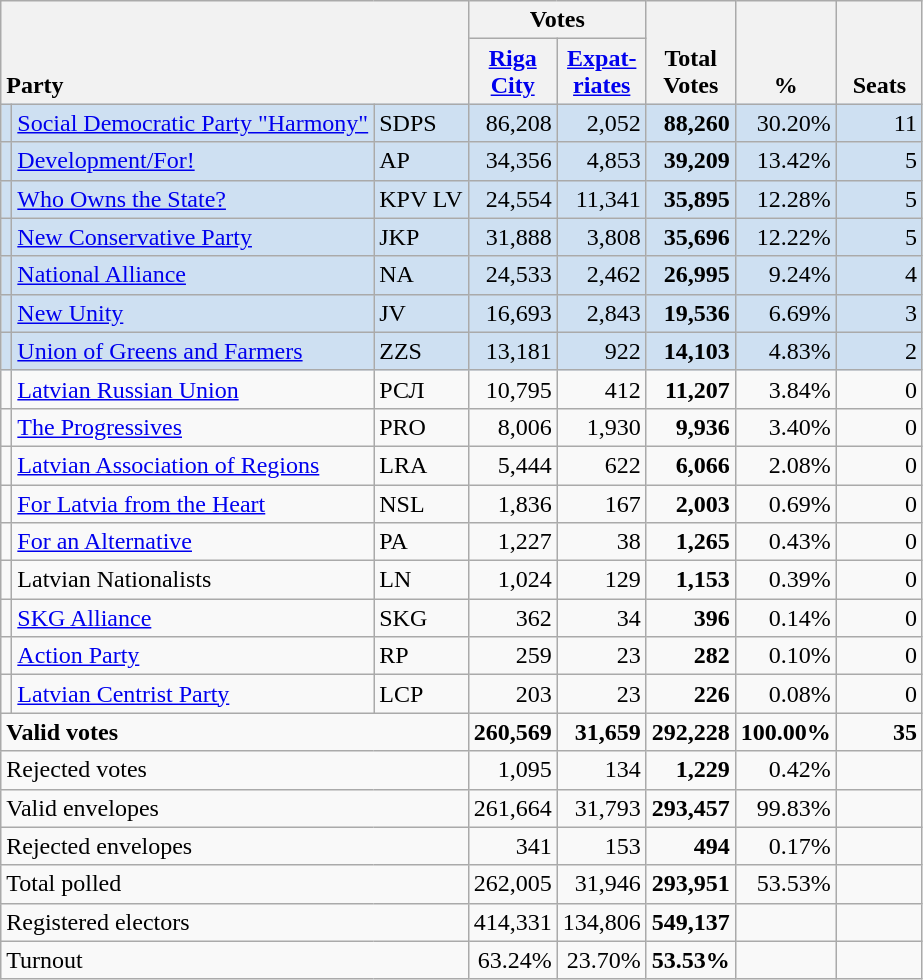<table class="wikitable" border="1" style="text-align:right;">
<tr>
<th style="text-align:left;" valign=bottom rowspan=2 colspan=3>Party</th>
<th colspan=2>Votes</th>
<th align=center valign=bottom rowspan=2 width="50">Total Votes</th>
<th align=center valign=bottom rowspan=2 width="50">%</th>
<th align=center valign=bottom rowspan=2 width="50">Seats</th>
</tr>
<tr>
<th align=center valign=bottom width="50"><a href='#'>Riga City</a></th>
<th align=center valign=bottom width="50"><a href='#'>Expat- riates</a></th>
</tr>
<tr style="background:#CEE0F2;">
<td></td>
<td align=left style="white-space: nowrap;"><a href='#'>Social Democratic Party "Harmony"</a></td>
<td align=left>SDPS</td>
<td>86,208</td>
<td>2,052</td>
<td><strong>88,260</strong></td>
<td>30.20%</td>
<td>11</td>
</tr>
<tr style="background:#CEE0F2;">
<td></td>
<td align=left><a href='#'>Development/For!</a></td>
<td align=left>AP</td>
<td>34,356</td>
<td>4,853</td>
<td><strong>39,209</strong></td>
<td>13.42%</td>
<td>5</td>
</tr>
<tr style="background:#CEE0F2;">
<td></td>
<td align=left><a href='#'>Who Owns the State?</a></td>
<td align=left>KPV LV</td>
<td>24,554</td>
<td>11,341</td>
<td><strong>35,895</strong></td>
<td>12.28%</td>
<td>5</td>
</tr>
<tr style="background:#CEE0F2;">
<td></td>
<td align=left><a href='#'>New Conservative Party</a></td>
<td align=left>JKP</td>
<td>31,888</td>
<td>3,808</td>
<td><strong>35,696</strong></td>
<td>12.22%</td>
<td>5</td>
</tr>
<tr style="background:#CEE0F2;">
<td></td>
<td align=left><a href='#'>National Alliance</a></td>
<td align=left>NA</td>
<td>24,533</td>
<td>2,462</td>
<td><strong>26,995</strong></td>
<td>9.24%</td>
<td>4</td>
</tr>
<tr style="background:#CEE0F2;">
<td></td>
<td align=left><a href='#'>New Unity</a></td>
<td align=left>JV</td>
<td>16,693</td>
<td>2,843</td>
<td><strong>19,536</strong></td>
<td>6.69%</td>
<td>3</td>
</tr>
<tr style="background:#CEE0F2;">
<td></td>
<td align=left><a href='#'>Union of Greens and Farmers</a></td>
<td align=left>ZZS</td>
<td>13,181</td>
<td>922</td>
<td><strong>14,103</strong></td>
<td>4.83%</td>
<td>2</td>
</tr>
<tr>
<td></td>
<td align=left><a href='#'>Latvian Russian Union</a></td>
<td align=left>РСЛ</td>
<td>10,795</td>
<td>412</td>
<td><strong>11,207</strong></td>
<td>3.84%</td>
<td>0</td>
</tr>
<tr>
<td></td>
<td align=left><a href='#'>The Progressives</a></td>
<td align=left>PRO</td>
<td>8,006</td>
<td>1,930</td>
<td><strong>9,936</strong></td>
<td>3.40%</td>
<td>0</td>
</tr>
<tr>
<td></td>
<td align=left><a href='#'>Latvian Association of Regions</a></td>
<td align=left>LRA</td>
<td>5,444</td>
<td>622</td>
<td><strong>6,066</strong></td>
<td>2.08%</td>
<td>0</td>
</tr>
<tr>
<td></td>
<td align=left><a href='#'>For Latvia from the Heart</a></td>
<td align=left>NSL</td>
<td>1,836</td>
<td>167</td>
<td><strong>2,003</strong></td>
<td>0.69%</td>
<td>0</td>
</tr>
<tr>
<td></td>
<td align=left><a href='#'>For an Alternative</a></td>
<td align=left>PA</td>
<td>1,227</td>
<td>38</td>
<td><strong>1,265</strong></td>
<td>0.43%</td>
<td>0</td>
</tr>
<tr>
<td></td>
<td align=left>Latvian Nationalists</td>
<td align=left>LN</td>
<td>1,024</td>
<td>129</td>
<td><strong>1,153</strong></td>
<td>0.39%</td>
<td>0</td>
</tr>
<tr>
<td></td>
<td align=left><a href='#'>SKG Alliance</a></td>
<td align=left>SKG</td>
<td>362</td>
<td>34</td>
<td><strong>396</strong></td>
<td>0.14%</td>
<td>0</td>
</tr>
<tr>
<td></td>
<td align=left><a href='#'>Action Party</a></td>
<td align=left>RP</td>
<td>259</td>
<td>23</td>
<td><strong>282</strong></td>
<td>0.10%</td>
<td>0</td>
</tr>
<tr>
<td></td>
<td align=left><a href='#'>Latvian Centrist Party</a></td>
<td align=left>LCP</td>
<td>203</td>
<td>23</td>
<td><strong>226</strong></td>
<td>0.08%</td>
<td>0</td>
</tr>
<tr style="font-weight:bold">
<td align=left colspan=3>Valid votes</td>
<td>260,569</td>
<td>31,659</td>
<td>292,228</td>
<td>100.00%</td>
<td>35</td>
</tr>
<tr>
<td align=left colspan=3>Rejected votes</td>
<td>1,095</td>
<td>134</td>
<td><strong>1,229</strong></td>
<td>0.42%</td>
<td></td>
</tr>
<tr>
<td align=left colspan=3>Valid envelopes</td>
<td>261,664</td>
<td>31,793</td>
<td><strong>293,457</strong></td>
<td>99.83%</td>
<td></td>
</tr>
<tr>
<td align=left colspan=3>Rejected envelopes</td>
<td>341</td>
<td>153</td>
<td><strong>494</strong></td>
<td>0.17%</td>
<td></td>
</tr>
<tr>
<td align=left colspan=3>Total polled</td>
<td>262,005</td>
<td>31,946</td>
<td><strong>293,951</strong></td>
<td>53.53%</td>
<td></td>
</tr>
<tr>
<td align=left colspan=3>Registered electors</td>
<td>414,331</td>
<td>134,806</td>
<td><strong>549,137</strong></td>
<td></td>
<td></td>
</tr>
<tr>
<td align=left colspan=3>Turnout</td>
<td>63.24%</td>
<td>23.70%</td>
<td><strong>53.53%</strong></td>
<td></td>
<td></td>
</tr>
</table>
